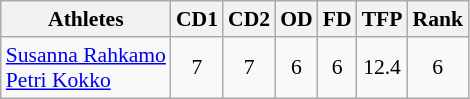<table class="wikitable" border="1" style="font-size:90%">
<tr>
<th>Athletes</th>
<th>CD1</th>
<th>CD2</th>
<th>OD</th>
<th>FD</th>
<th>TFP</th>
<th>Rank</th>
</tr>
<tr align=center>
<td align=left><a href='#'>Susanna Rahkamo</a><br><a href='#'>Petri Kokko</a></td>
<td>7</td>
<td>7</td>
<td>6</td>
<td>6</td>
<td>12.4</td>
<td>6</td>
</tr>
</table>
